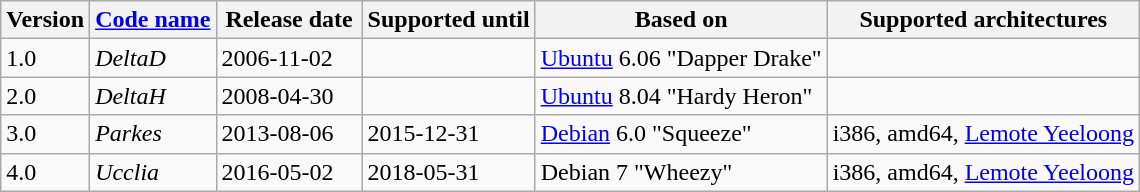<table class="wikitable">
<tr>
<th>Version</th>
<th><a href='#'>Code name</a></th>
<th style="width:90px">Release date</th>
<th>Supported until</th>
<th>Based on</th>
<th>Supported architectures</th>
</tr>
<tr>
<td>1.0</td>
<td><em>DeltaD</em></td>
<td> 2006-11-02</td>
<td> </td>
<td><a href='#'>Ubuntu</a> 6.06 "Dapper Drake"</td>
<td> </td>
</tr>
<tr>
<td>2.0</td>
<td><em>DeltaH</em></td>
<td> 2008-04-30</td>
<td></td>
<td><a href='#'>Ubuntu</a> 8.04 "Hardy Heron"</td>
<td> </td>
</tr>
<tr>
<td>3.0</td>
<td><em>Parkes</em></td>
<td> 2013-08-06</td>
<td> 2015-12-31</td>
<td><a href='#'>Debian</a> 6.0 "Squeeze"</td>
<td> i386, amd64, <a href='#'>Lemote Yeeloong</a></td>
</tr>
<tr>
<td>4.0</td>
<td><em>Ucclia</em></td>
<td> 2016-05-02</td>
<td>2018-05-31</td>
<td>Debian 7 "Wheezy"</td>
<td> i386, amd64, <a href='#'>Lemote Yeeloong</a></td>
</tr>
</table>
